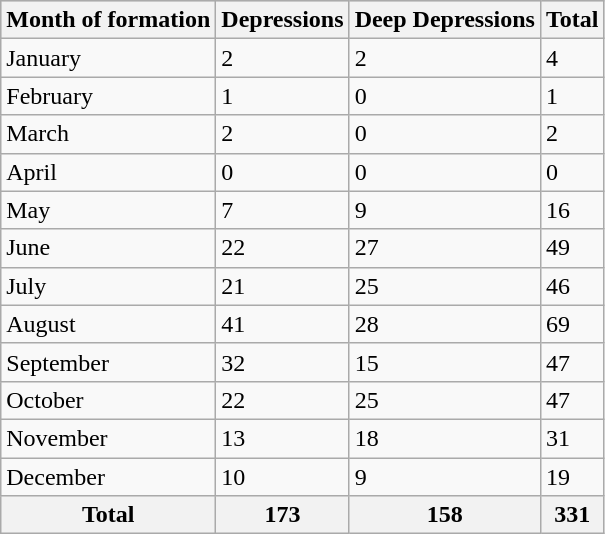<table class="wikitable" align="center">
<tr bgcolor="#CCCCCC">
<th>Month of formation</th>
<th>Depressions</th>
<th>Deep Depressions</th>
<th>Total</th>
</tr>
<tr>
<td>January</td>
<td>2</td>
<td>2</td>
<td>4</td>
</tr>
<tr>
<td>February</td>
<td>1</td>
<td>0</td>
<td>1</td>
</tr>
<tr>
<td>March</td>
<td>2</td>
<td>0</td>
<td>2</td>
</tr>
<tr>
<td>April</td>
<td>0</td>
<td>0</td>
<td>0</td>
</tr>
<tr>
<td>May</td>
<td>7</td>
<td>9</td>
<td>16</td>
</tr>
<tr>
<td>June</td>
<td>22</td>
<td>27</td>
<td>49</td>
</tr>
<tr>
<td>July</td>
<td>21</td>
<td>25</td>
<td>46</td>
</tr>
<tr>
<td>August</td>
<td>41</td>
<td>28</td>
<td>69</td>
</tr>
<tr>
<td>September</td>
<td>32</td>
<td>15</td>
<td>47</td>
</tr>
<tr>
<td>October</td>
<td>22</td>
<td>25</td>
<td>47</td>
</tr>
<tr>
<td>November</td>
<td>13</td>
<td>18</td>
<td>31</td>
</tr>
<tr>
<td>December</td>
<td>10</td>
<td>9</td>
<td>19</td>
</tr>
<tr>
<th>Total</th>
<th>173</th>
<th>158</th>
<th>331</th>
</tr>
</table>
